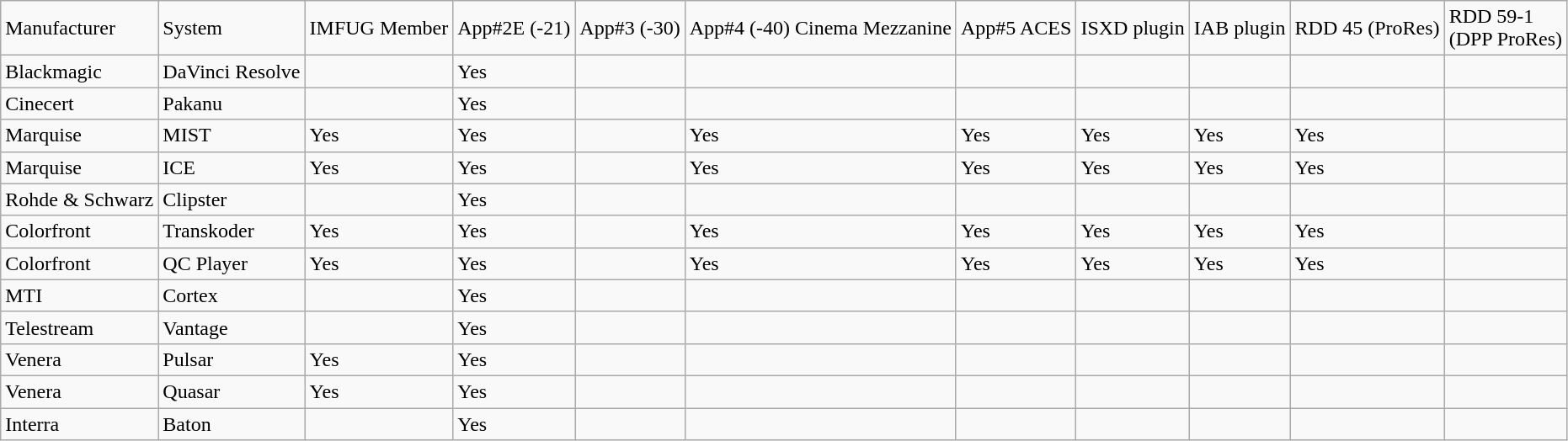<table class="wikitable">
<tr>
<td>Manufacturer</td>
<td>System</td>
<td>IMFUG Member</td>
<td>App#2E (-21)</td>
<td>App#3 (-30)</td>
<td>App#4 (-40) Cinema Mezzanine</td>
<td>App#5 ACES</td>
<td>ISXD plugin</td>
<td>IAB plugin</td>
<td>RDD 45 (ProRes)</td>
<td>RDD 59-1<br>(DPP ProRes)</td>
</tr>
<tr>
<td>Blackmagic</td>
<td>DaVinci Resolve</td>
<td></td>
<td>Yes</td>
<td></td>
<td></td>
<td></td>
<td></td>
<td></td>
<td></td>
<td></td>
</tr>
<tr>
<td>Cinecert</td>
<td>Pakanu</td>
<td></td>
<td>Yes</td>
<td></td>
<td></td>
<td></td>
<td></td>
<td></td>
<td></td>
<td></td>
</tr>
<tr>
<td>Marquise</td>
<td>MIST</td>
<td>Yes</td>
<td>Yes</td>
<td></td>
<td>Yes</td>
<td>Yes</td>
<td>Yes</td>
<td>Yes</td>
<td>Yes</td>
<td></td>
</tr>
<tr>
<td>Marquise</td>
<td>ICE</td>
<td>Yes</td>
<td>Yes</td>
<td></td>
<td>Yes</td>
<td>Yes</td>
<td>Yes</td>
<td>Yes</td>
<td>Yes</td>
<td></td>
</tr>
<tr>
<td>Rohde & Schwarz</td>
<td>Clipster</td>
<td></td>
<td>Yes</td>
<td></td>
<td></td>
<td></td>
<td></td>
<td></td>
<td></td>
<td></td>
</tr>
<tr>
<td>Colorfront</td>
<td>Transkoder</td>
<td>Yes</td>
<td>Yes</td>
<td></td>
<td>Yes</td>
<td>Yes</td>
<td>Yes</td>
<td>Yes</td>
<td>Yes</td>
<td></td>
</tr>
<tr>
<td>Colorfront</td>
<td>QC Player</td>
<td>Yes</td>
<td>Yes</td>
<td></td>
<td>Yes</td>
<td>Yes</td>
<td>Yes</td>
<td>Yes</td>
<td>Yes</td>
<td></td>
</tr>
<tr>
<td>MTI</td>
<td>Cortex</td>
<td></td>
<td>Yes</td>
<td></td>
<td></td>
<td></td>
<td></td>
<td></td>
<td></td>
<td></td>
</tr>
<tr>
<td>Telestream</td>
<td>Vantage</td>
<td></td>
<td>Yes</td>
<td></td>
<td></td>
<td></td>
<td></td>
<td></td>
<td></td>
<td></td>
</tr>
<tr>
<td>Venera</td>
<td>Pulsar</td>
<td>Yes</td>
<td>Yes</td>
<td></td>
<td></td>
<td></td>
<td></td>
<td></td>
<td></td>
<td></td>
</tr>
<tr>
<td>Venera</td>
<td>Quasar</td>
<td>Yes</td>
<td>Yes</td>
<td></td>
<td></td>
<td></td>
<td></td>
<td></td>
<td></td>
<td></td>
</tr>
<tr>
<td>Interra</td>
<td>Baton</td>
<td></td>
<td>Yes</td>
<td></td>
<td></td>
<td></td>
<td></td>
<td></td>
<td></td>
<td></td>
</tr>
</table>
